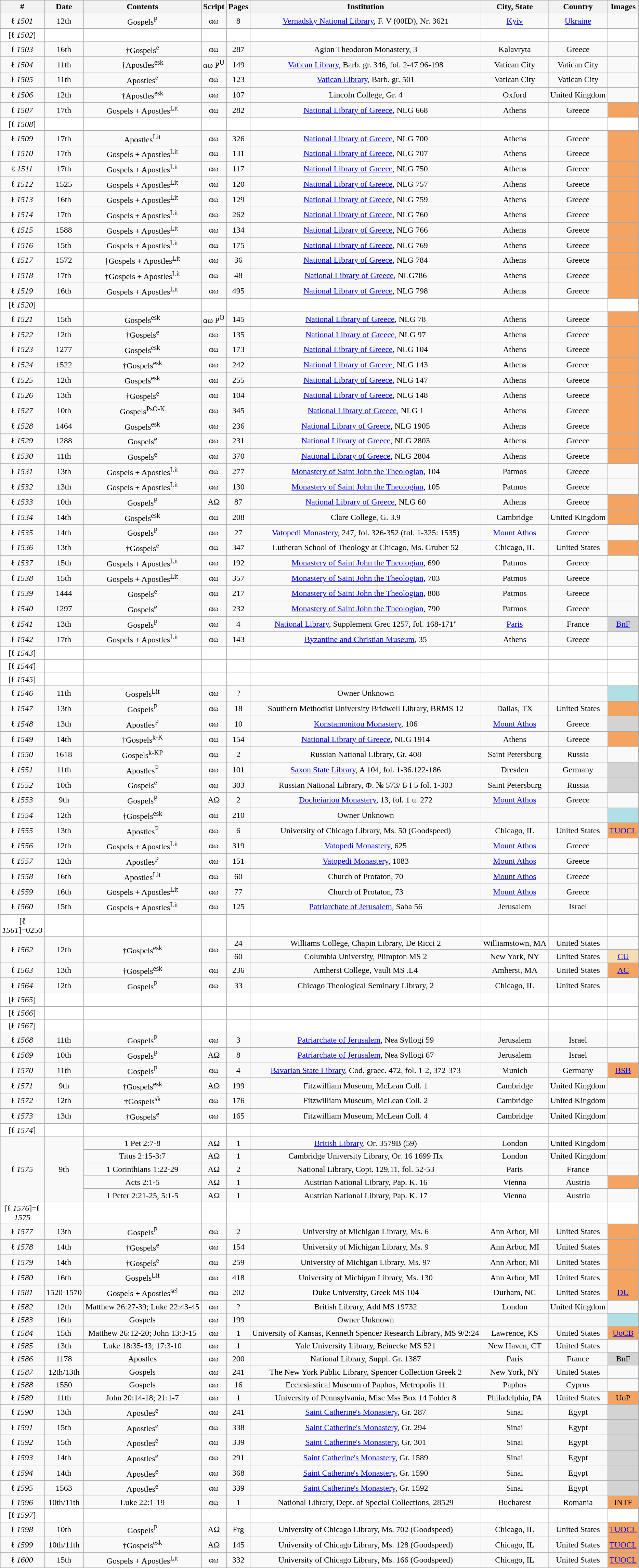<table class="wikitable sortable" style="text-align:center">
<tr>
<th style="width:3em;">#</th>
<th>Date</th>
<th>Contents</th>
<th>Script</th>
<th>Pages</th>
<th>Institution</th>
<th>City, State</th>
<th>Country</th>
<th>Images</th>
</tr>
<tr>
<td><strong>ℓ</strong> <em>1501</em></td>
<td>12th</td>
<td>Gospels<sup>P</sup></td>
<td>αω</td>
<td>8</td>
<td><a href='#'>Vernadsky National Library</a>, F. V (00ID), Nr. 3621</td>
<td><a href='#'>Kyiv</a></td>
<td><a href='#'>Ukraine</a></td>
<td></td>
</tr>
<tr bgcolor='white'|>
<td>[<strong>ℓ</strong> <em>1502</em>]</td>
<td></td>
<td></td>
<td></td>
<td></td>
<td></td>
<td></td>
<td></td>
<td></td>
</tr>
<tr>
<td><strong>ℓ</strong> <em>1503</em></td>
<td>16th</td>
<td>†Gospels<sup>e</sup></td>
<td>αω</td>
<td>287</td>
<td>Agion Theodoron Monastery, 3</td>
<td>Kalavryta</td>
<td>Greece</td>
<td></td>
</tr>
<tr>
<td><strong>ℓ</strong> <em>1504</em></td>
<td>11th</td>
<td>†Apostles<sup>esk</sup></td>
<td>αω P<sup>U</sup></td>
<td>149</td>
<td><a href='#'>Vatican Library</a>, Barb. gr. 346, fol. 2-47.96-198</td>
<td>Vatican City</td>
<td>Vatican City</td>
<td></td>
</tr>
<tr>
<td><strong>ℓ</strong> <em>1505</em></td>
<td>11th</td>
<td>Apostles<sup>e</sup></td>
<td>αω</td>
<td>123</td>
<td><a href='#'>Vatican Library</a>, Barb. gr. 501</td>
<td>Vatican City</td>
<td>Vatican City</td>
<td></td>
</tr>
<tr>
<td><strong>ℓ</strong> <em>1506</em></td>
<td>12th</td>
<td>†Apostles<sup>esk</sup></td>
<td>αω</td>
<td>107</td>
<td>Lincoln College, Gr. 4</td>
<td>Oxford</td>
<td>United Kingdom</td>
<td></td>
</tr>
<tr>
<td><strong>ℓ</strong> <em>1507</em></td>
<td>17th</td>
<td>Gospels + Apostles<sup>Lit</sup></td>
<td>αω</td>
<td>282</td>
<td><a href='#'>National Library of Greece</a>, NLG 668</td>
<td>Athens</td>
<td>Greece</td>
<td bgcolor="sandybrown"></td>
</tr>
<tr bgcolor='white'|>
<td>[<strong>ℓ</strong> <em>1508</em>]</td>
<td></td>
<td></td>
<td></td>
<td></td>
<td></td>
<td></td>
<td></td>
<td></td>
</tr>
<tr>
<td><strong>ℓ</strong> <em>1509</em></td>
<td>17th</td>
<td>Apostles<sup>Lit</sup></td>
<td>αω</td>
<td>326</td>
<td><a href='#'>National Library of Greece</a>, NLG 700</td>
<td>Athens</td>
<td>Greece</td>
<td bgcolor="sandybrown"></td>
</tr>
<tr>
<td><strong>ℓ</strong> <em>1510</em></td>
<td>17th</td>
<td>Gospels + Apostles<sup>Lit</sup></td>
<td>αω</td>
<td>131</td>
<td><a href='#'>National Library of Greece</a>, NLG 707</td>
<td>Athens</td>
<td>Greece</td>
<td bgcolor="sandybrown"></td>
</tr>
<tr>
<td><strong>ℓ</strong> <em>1511</em></td>
<td>17th</td>
<td>Gospels + Apostles<sup>Lit</sup></td>
<td>αω</td>
<td>117</td>
<td><a href='#'>National Library of Greece</a>, NLG 750</td>
<td>Athens</td>
<td>Greece</td>
<td bgcolor="sandybrown"></td>
</tr>
<tr>
<td><strong>ℓ</strong> <em>1512</em></td>
<td>1525</td>
<td>Gospels + Apostles<sup>Lit</sup></td>
<td>αω</td>
<td>120</td>
<td><a href='#'>National Library of Greece</a>, NLG 757</td>
<td>Athens</td>
<td>Greece</td>
<td bgcolor="sandybrown"></td>
</tr>
<tr>
<td><strong>ℓ</strong> <em>1513</em></td>
<td>16th</td>
<td>Gospels + Apostles<sup>Lit</sup></td>
<td>αω</td>
<td>129</td>
<td><a href='#'>National Library of Greece</a>, NLG 759</td>
<td>Athens</td>
<td>Greece</td>
<td bgcolor="sandybrown"></td>
</tr>
<tr>
<td><strong>ℓ</strong> <em>1514</em></td>
<td>17th</td>
<td>Gospels + Apostles<sup>Lit</sup></td>
<td>αω</td>
<td>262</td>
<td><a href='#'>National Library of Greece</a>, NLG 760</td>
<td>Athens</td>
<td>Greece</td>
<td bgcolor="sandybrown"></td>
</tr>
<tr>
<td><strong>ℓ</strong> <em>1515</em></td>
<td>1588</td>
<td>Gospels + Apostles<sup>Lit</sup></td>
<td>αω</td>
<td>134</td>
<td><a href='#'>National Library of Greece</a>, NLG 766</td>
<td>Athens</td>
<td>Greece</td>
<td bgcolor="sandybrown"></td>
</tr>
<tr>
<td><strong>ℓ</strong> <em>1516</em></td>
<td>15th</td>
<td>Gospels + Apostles<sup>Lit</sup></td>
<td>αω</td>
<td>175</td>
<td><a href='#'>National Library of Greece</a>, NLG 769</td>
<td>Athens</td>
<td>Greece</td>
<td bgcolor="sandybrown"></td>
</tr>
<tr>
<td><strong>ℓ</strong> <em>1517</em></td>
<td>1572</td>
<td>†Gospels + Apostles<sup>Lit</sup></td>
<td>αω</td>
<td>36</td>
<td><a href='#'>National Library of Greece</a>, NLG 784</td>
<td>Athens</td>
<td>Greece</td>
<td bgcolor="sandybrown"></td>
</tr>
<tr>
<td><strong>ℓ</strong> <em>1518</em></td>
<td>17th</td>
<td>†Gospels + Apostles<sup>Lit</sup></td>
<td>αω</td>
<td>48</td>
<td><a href='#'>National Library of Greece</a>, NLG786</td>
<td>Athens</td>
<td>Greece</td>
<td bgcolor="sandybrown"></td>
</tr>
<tr>
<td><strong>ℓ</strong> <em>1519</em></td>
<td>16th</td>
<td>Gospels + Apostles<sup>Lit</sup></td>
<td>αω</td>
<td>495</td>
<td><a href='#'>National Library of Greece</a>, NLG 798</td>
<td>Athens</td>
<td>Greece</td>
<td bgcolor="sandybrown"></td>
</tr>
<tr bgcolor='white'|>
<td>[<strong>ℓ</strong> <em>1520</em>]</td>
<td></td>
<td></td>
<td></td>
<td></td>
<td></td>
<td></td>
<td></td>
<td></td>
</tr>
<tr>
<td><strong>ℓ</strong> <em>1521</em></td>
<td>15th</td>
<td>Gospels<sup>esk</sup></td>
<td>αω P<sup>O</sup></td>
<td>145</td>
<td><a href='#'>National Library of Greece</a>, NLG 78</td>
<td>Athens</td>
<td>Greece</td>
<td bgcolor="sandybrown"></td>
</tr>
<tr>
<td><strong>ℓ</strong> <em>1522</em></td>
<td>12th</td>
<td>†Gospels<sup>e</sup></td>
<td>αω</td>
<td>135</td>
<td><a href='#'>National Library of Greece</a>, NLG 97</td>
<td>Athens</td>
<td>Greece</td>
<td bgcolor="sandybrown"></td>
</tr>
<tr>
<td><strong>ℓ</strong> <em>1523</em></td>
<td>1277</td>
<td>Gospels<sup>esk</sup></td>
<td>αω</td>
<td>173</td>
<td><a href='#'>National Library of Greece</a>, NLG 104</td>
<td>Athens</td>
<td>Greece</td>
<td bgcolor="sandybrown"></td>
</tr>
<tr>
<td><strong>ℓ</strong> <em>1524</em></td>
<td>1522</td>
<td>†Gospels<sup>esk</sup></td>
<td>αω</td>
<td>242</td>
<td><a href='#'>National Library of Greece</a>, NLG 143</td>
<td>Athens</td>
<td>Greece</td>
<td bgcolor="sandybrown"></td>
</tr>
<tr>
<td><strong>ℓ</strong> <em>1525</em></td>
<td>12th</td>
<td>Gospels<sup>esk</sup></td>
<td>αω</td>
<td>255</td>
<td><a href='#'>National Library of Greece</a>, NLG 147</td>
<td>Athens</td>
<td>Greece</td>
<td bgcolor="sandybrown"></td>
</tr>
<tr>
<td><strong>ℓ</strong> <em>1526</em></td>
<td>13th</td>
<td>†Gospels<sup>e</sup></td>
<td>αω</td>
<td>104</td>
<td><a href='#'>National Library of Greece</a>, NLG 148</td>
<td>Athens</td>
<td>Greece</td>
<td bgcolor="sandybrown"></td>
</tr>
<tr>
<td><strong>ℓ</strong> <em>1527</em></td>
<td>10th</td>
<td>Gospels<sup>PsO-K</sup></td>
<td>αω</td>
<td>345</td>
<td><a href='#'>National Library of Greece</a>, NLG 1</td>
<td>Athens</td>
<td>Greece</td>
<td bgcolor="sandybrown"></td>
</tr>
<tr>
<td><strong>ℓ</strong> <em>1528</em></td>
<td>1464</td>
<td>Gospels<sup>esk</sup></td>
<td>αω</td>
<td>236</td>
<td><a href='#'>National Library of Greece</a>, NLG 1905</td>
<td>Athens</td>
<td>Greece</td>
<td bgcolor="sandybrown"></td>
</tr>
<tr>
<td><strong>ℓ</strong> <em>1529</em></td>
<td>1288</td>
<td>Gospels<sup>e</sup></td>
<td>αω</td>
<td>231</td>
<td><a href='#'>National Library of Greece</a>, NLG 2803</td>
<td>Athens</td>
<td>Greece</td>
<td bgcolor="sandybrown"></td>
</tr>
<tr>
<td><strong>ℓ</strong> <em>1530</em></td>
<td>11th</td>
<td>Gospels<sup>e</sup></td>
<td>αω</td>
<td>370</td>
<td><a href='#'>National Library of Greece</a>, NLG 2804</td>
<td>Athens</td>
<td>Greece</td>
<td bgcolor="sandybrown"></td>
</tr>
<tr>
<td><strong>ℓ</strong> <em>1531</em></td>
<td>13th</td>
<td>Gospels + Apostles<sup>Lit</sup></td>
<td>αω</td>
<td>277</td>
<td><a href='#'>Monastery of Saint John the Theologian</a>, 104</td>
<td>Patmos</td>
<td>Greece</td>
<td></td>
</tr>
<tr>
<td><strong>ℓ</strong> <em>1532</em></td>
<td>13th</td>
<td>Gospels + Apostles<sup>Lit</sup></td>
<td>αω</td>
<td>130</td>
<td><a href='#'>Monastery of Saint John the Theologian</a>, 105</td>
<td>Patmos</td>
<td>Greece</td>
<td></td>
</tr>
<tr>
<td><strong>ℓ</strong> <em>1533</em></td>
<td>10th</td>
<td>Gospels<sup>P</sup></td>
<td>ΑΩ</td>
<td>87</td>
<td><a href='#'>National Library of Greece</a>, NLG 60</td>
<td>Athens</td>
<td>Greece</td>
<td bgcolor="sandybrown"></td>
</tr>
<tr>
<td><strong>ℓ</strong> <em>1534</em></td>
<td>14th</td>
<td>Gospels<sup>esk</sup></td>
<td>αω</td>
<td>208</td>
<td>Clare College, G. 3.9</td>
<td>Cambridge</td>
<td>United Kingdom</td>
<td bgcolor="sandybrown"></td>
</tr>
<tr>
<td><strong>ℓ</strong> <em>1535</em></td>
<td>14th</td>
<td>Gospels<sup>P</sup></td>
<td>αω</td>
<td>27</td>
<td><a href='#'>Vatopedi Monastery</a>, 247, fol. 326-352 (fol. 1-325: 1535)</td>
<td><a href='#'>Mount Athos</a></td>
<td>Greece</td>
<td></td>
</tr>
<tr>
<td><strong>ℓ</strong> <em>1536</em></td>
<td>13th</td>
<td>†Gospels<sup>e</sup></td>
<td>αω</td>
<td>347</td>
<td>Lutheran School of Theology at Chicago, Ms. Gruber 52</td>
<td>Chicago, IL</td>
<td>United States</td>
<td bgcolor="sandybrown"></td>
</tr>
<tr>
<td><strong>ℓ</strong> <em>1537</em></td>
<td>15th</td>
<td>Gospels + Apostles<sup>Lit</sup></td>
<td>αω</td>
<td>192</td>
<td><a href='#'>Monastery of Saint John the Theologian</a>, 690</td>
<td>Patmos</td>
<td>Greece</td>
<td></td>
</tr>
<tr>
<td><strong>ℓ</strong> <em>1538</em></td>
<td>15th</td>
<td>Gospels + Apostles<sup>Lit</sup></td>
<td>αω</td>
<td>357</td>
<td><a href='#'>Monastery of Saint John the Theologian</a>, 703</td>
<td>Patmos</td>
<td>Greece</td>
<td></td>
</tr>
<tr>
<td><strong>ℓ</strong> <em>1539</em></td>
<td>1444</td>
<td>Gospels<sup>e</sup></td>
<td>αω</td>
<td>217</td>
<td><a href='#'>Monastery of Saint John the Theologian</a>, 808</td>
<td>Patmos</td>
<td>Greece</td>
<td></td>
</tr>
<tr>
<td><strong>ℓ</strong> <em>1540</em></td>
<td>1297</td>
<td>Gospels<sup>e</sup></td>
<td>αω</td>
<td>232</td>
<td><a href='#'>Monastery of Saint John the Theologian</a>, 790</td>
<td>Patmos</td>
<td>Greece</td>
<td></td>
</tr>
<tr>
<td><strong>ℓ</strong> <em>1541</em></td>
<td>13th</td>
<td>Gospels<sup>P</sup></td>
<td>αω</td>
<td>4</td>
<td><a href='#'>National Library</a>, Supplement Grec 1257, fol. 168-171"</td>
<td><a href='#'>Paris</a></td>
<td>France</td>
<td bgcolor="lightgray"><a href='#'>BnF</a></td>
</tr>
<tr>
<td><strong>ℓ</strong> <em>1542</em></td>
<td>17th</td>
<td>Gospels + Apostles<sup>Lit</sup></td>
<td>αω</td>
<td>143</td>
<td><a href='#'>Byzantine and Christian Museum</a>, 35</td>
<td>Athens</td>
<td>Greece</td>
<td></td>
</tr>
<tr bgcolor="white"|>
<td>[<strong>ℓ</strong> <em>1543</em>]</td>
<td></td>
<td></td>
<td></td>
<td></td>
<td></td>
<td></td>
<td></td>
<td></td>
</tr>
<tr bgcolor='white'|>
<td>[<strong>ℓ</strong> <em>1544</em>]</td>
<td></td>
<td></td>
<td></td>
<td></td>
<td></td>
<td></td>
<td></td>
<td></td>
</tr>
<tr bgcolor='white'|>
<td>[<strong>ℓ</strong> <em>1545</em>]</td>
<td></td>
<td></td>
<td></td>
<td></td>
<td></td>
<td></td>
<td></td>
<td></td>
</tr>
<tr>
<td><strong>ℓ</strong> <em>1546</em></td>
<td>11th</td>
<td>Gospels<sup>Lit</sup></td>
<td>αω</td>
<td>?</td>
<td>Owner Unknown</td>
<td></td>
<td></td>
<td bgcolor="powderblue"></td>
</tr>
<tr>
<td><strong>ℓ</strong> <em>1547</em></td>
<td>13th</td>
<td>Gospels<sup>P</sup></td>
<td>αω</td>
<td>18</td>
<td>Southern Methodist University Bridwell Library, BRMS 12</td>
<td>Dallas, TX</td>
<td>United States</td>
<td bgcolor="sandybrown"></td>
</tr>
<tr>
<td><strong>ℓ</strong> <em>1548</em></td>
<td>13th</td>
<td>Apostles<sup>P</sup></td>
<td>αω</td>
<td>10</td>
<td><a href='#'>Konstamonitou Monastery</a>, 106</td>
<td><a href='#'>Mount Athos</a></td>
<td>Greece</td>
<td bgcolor="lightgray"></td>
</tr>
<tr>
<td><strong>ℓ</strong> <em>1549</em></td>
<td>14th</td>
<td>†Gospels<sup>k-K</sup></td>
<td>αω</td>
<td>154</td>
<td><a href='#'>National Library of Greece</a>, NLG 1914</td>
<td>Athens</td>
<td>Greece</td>
<td bgcolor="sandybrown"></td>
</tr>
<tr>
<td><strong>ℓ</strong> <em>1550</em></td>
<td>1618</td>
<td>Gospels<sup>k-KP</sup></td>
<td>αω</td>
<td>2</td>
<td>Russian National Library, Gr. 408</td>
<td>Saint Petersburg</td>
<td>Russia</td>
<td></td>
</tr>
<tr>
<td><strong>ℓ</strong> <em>1551</em></td>
<td>11th</td>
<td>Apostles<sup>P</sup></td>
<td>αω</td>
<td>101</td>
<td><a href='#'>Saxon State Library</a>, A 104, fol. 1-36.122-186</td>
<td>Dresden</td>
<td>Germany</td>
<td bgcolor="lightgray"></td>
</tr>
<tr>
<td><strong>ℓ</strong> <em>1552</em></td>
<td>10th</td>
<td>Gospels<sup>e</sup></td>
<td>αω</td>
<td>303</td>
<td>Russian National Library, Ф. № 573/ Б I 5 fol. 1-303</td>
<td>Saint Petersburg</td>
<td>Russia</td>
<td bgcolor="lightgray"></td>
</tr>
<tr>
<td><strong>ℓ</strong> <em>1553</em></td>
<td>9th</td>
<td>Gospels<sup>P</sup></td>
<td>ΑΩ</td>
<td>2</td>
<td><a href='#'>Docheiariou Monastery</a>, 13, fol. 1 u. 272</td>
<td><a href='#'>Mount Athos</a></td>
<td>Greece</td>
<td></td>
</tr>
<tr>
<td><strong>ℓ</strong> <em>1554</em></td>
<td>12th</td>
<td>†Gospels<sup>esk</sup></td>
<td>αω</td>
<td>210</td>
<td>Owner Unknown</td>
<td></td>
<td></td>
<td bgcolor="powderblue"></td>
</tr>
<tr>
<td><strong>ℓ</strong> <em>1555</em></td>
<td>13th</td>
<td>Apostles<sup>P</sup></td>
<td>αω</td>
<td>6</td>
<td>University of Chicago Library, Ms. 50 (Goodspeed)</td>
<td>Chicago, IL</td>
<td>United States</td>
<td bgcolor="sandybrown"><a href='#'>TUOCL</a></td>
</tr>
<tr>
<td><strong>ℓ</strong> <em>1556</em></td>
<td>12th</td>
<td>Gospels + Apostles<sup>Lit</sup></td>
<td>αω</td>
<td>319</td>
<td><a href='#'>Vatopedi Monastery</a>, 625</td>
<td><a href='#'>Mount Athos</a></td>
<td>Greece</td>
<td></td>
</tr>
<tr>
<td><strong>ℓ</strong> <em>1557</em></td>
<td>12th</td>
<td>Apostles<sup>P</sup></td>
<td>αω</td>
<td>151</td>
<td><a href='#'>Vatopedi Monastery</a>, 1083</td>
<td><a href='#'>Mount Athos</a></td>
<td>Greece</td>
<td></td>
</tr>
<tr>
<td><strong>ℓ</strong> <em>1558</em></td>
<td>16th</td>
<td>Apostles<sup>Lit</sup></td>
<td>αω</td>
<td>60</td>
<td>Church of Protaton, 70</td>
<td><a href='#'>Mount Athos</a></td>
<td>Greece</td>
<td></td>
</tr>
<tr>
<td><strong>ℓ</strong> <em>1559</em></td>
<td>16th</td>
<td>Gospels + Apostles<sup>Lit</sup></td>
<td>αω</td>
<td>77</td>
<td>Church of Protaton, 73</td>
<td><a href='#'>Mount Athos</a></td>
<td>Greece</td>
<td></td>
</tr>
<tr>
<td><strong>ℓ</strong> <em>1560</em></td>
<td>15th</td>
<td>Gospels + Apostles<sup>Lit</sup></td>
<td>αω</td>
<td>125</td>
<td><a href='#'>Patriarchate of Jerusalem</a>, Saba 56</td>
<td>Jerusalem</td>
<td>Israel</td>
<td></td>
</tr>
<tr bgcolor="white"|>
<td>[<strong>ℓ</strong> <em>1561</em>]=0250</td>
<td></td>
<td></td>
<td></td>
<td></td>
<td></td>
<td></td>
<td></td>
<td></td>
</tr>
<tr>
<td rowspan=2><strong>ℓ</strong> <em>1562</em></td>
<td rowspan=2>12th</td>
<td rowspan=2>†Gospels<sup>esk</sup></td>
<td rowspan=2>αω</td>
<td>24</td>
<td>Williams College, Chapin Library, De Ricci 2</td>
<td>Williamstown, MA</td>
<td>United States</td>
<td></td>
</tr>
<tr>
<td>60</td>
<td>Columbia University, Plimpton MS 2</td>
<td>New York, NY</td>
<td>United States</td>
<td bgcolor="wheat"><a href='#'>CU</a></td>
</tr>
<tr>
<td><strong>ℓ</strong> <em>1563</em></td>
<td>13th</td>
<td>†Gospels<sup>esk</sup></td>
<td>αω</td>
<td>236</td>
<td>Amherst College, Vault MS .L4</td>
<td>Amherst, MA</td>
<td>United States</td>
<td bgcolor="sandybrown"><a href='#'>AC</a></td>
</tr>
<tr>
<td><strong>ℓ</strong> <em>1564</em></td>
<td>12th</td>
<td>Gospels<sup>P</sup></td>
<td>αω</td>
<td>33</td>
<td>Chicago Theological Seminary Library, 2</td>
<td>Chicago, IL</td>
<td>United States</td>
<td></td>
</tr>
<tr bgcolor='white'|>
<td>[<strong>ℓ</strong> <em>1565</em>]</td>
<td></td>
<td></td>
<td></td>
<td></td>
<td></td>
<td></td>
<td></td>
<td></td>
</tr>
<tr bgcolor='white'|>
<td>[<strong>ℓ</strong> <em>1566</em>]</td>
<td></td>
<td></td>
<td></td>
<td></td>
<td></td>
<td></td>
<td></td>
<td></td>
</tr>
<tr bgcolor='white'|>
<td>[<strong>ℓ</strong> <em>1567</em>]</td>
<td></td>
<td></td>
<td></td>
<td></td>
<td></td>
<td></td>
<td></td>
<td></td>
</tr>
<tr>
<td><strong>ℓ</strong> <em>1568</em></td>
<td>11th</td>
<td>Gospels<sup>P</sup></td>
<td>αω</td>
<td>3</td>
<td><a href='#'>Patriarchate of Jerusalem</a>, Nea Syllogi 59</td>
<td>Jerusalem</td>
<td>Israel</td>
<td></td>
</tr>
<tr>
<td><strong>ℓ</strong> <em>1569</em></td>
<td>10th</td>
<td>Gospels<sup>P</sup></td>
<td>ΑΩ</td>
<td>8</td>
<td><a href='#'>Patriarchate of Jerusalem</a>, Nea Syllogi 67</td>
<td>Jerusalem</td>
<td>Israel</td>
<td></td>
</tr>
<tr>
<td><strong>ℓ</strong> <em>1570</em></td>
<td>11th</td>
<td>Gospels<sup>P</sup></td>
<td>αω</td>
<td>4</td>
<td><a href='#'>Bavarian State Library</a>, Cod. graec. 472, fol. 1-2, 372-373</td>
<td>Munich</td>
<td>Germany</td>
<td bgcolor="sandybrown"><a href='#'>BSB</a></td>
</tr>
<tr>
<td><strong>ℓ</strong> <em>1571</em></td>
<td>9th</td>
<td>†Gospels<sup>esk</sup></td>
<td>ΑΩ</td>
<td>199</td>
<td>Fitzwilliam Museum, McLean Coll. 1</td>
<td>Cambridge</td>
<td>United Kingdom</td>
<td></td>
</tr>
<tr>
<td><strong>ℓ</strong> <em>1572</em></td>
<td>12th</td>
<td>†Gospels<sup>sk</sup></td>
<td>αω</td>
<td>176</td>
<td>Fitzwilliam Museum, McLean Coll. 2</td>
<td>Cambridge</td>
<td>United Kingdom</td>
<td></td>
</tr>
<tr>
<td><strong>ℓ</strong> <em>1573</em></td>
<td>13th</td>
<td>†Gospels<sup>e</sup></td>
<td>αω</td>
<td>165</td>
<td>Fitzwilliam Museum, McLean Coll. 4</td>
<td>Cambridge</td>
<td>United Kingdom</td>
<td></td>
</tr>
<tr bgcolor="white"|>
<td>[<strong>ℓ</strong> <em>1574</em>]</td>
<td></td>
<td></td>
<td></td>
<td></td>
<td></td>
<td></td>
<td></td>
<td></td>
</tr>
<tr>
<td rowspan=5><strong>ℓ</strong> <em>1575</em></td>
<td rowspan=5>9th</td>
<td>1 Pet 2:7-8</td>
<td>ΑΩ</td>
<td>1</td>
<td><a href='#'>British Library</a>, Or. 3579B (59)</td>
<td>London</td>
<td>United Kingdom</td>
<td></td>
</tr>
<tr>
<td>Titus 2:15-3:7</td>
<td>ΑΩ</td>
<td>1</td>
<td>Cambridge University Library, Or. 16 1699 Πx</td>
<td>London</td>
<td>United Kingdom</td>
<td></td>
</tr>
<tr>
<td>1 Corinthians 1:22-29</td>
<td>ΑΩ</td>
<td>2</td>
<td>National Library, Copt. 129,11, fol. 52-53</td>
<td>Paris</td>
<td>France</td>
<td></td>
</tr>
<tr>
<td>Acts 2:1-5</td>
<td>ΑΩ</td>
<td>1</td>
<td>Austrian National Library, Pap. K. 16</td>
<td>Vienna</td>
<td>Austria</td>
<td bgcolor="sandybrown"></td>
</tr>
<tr>
<td>1 Peter 2:21-25, 5:1-5</td>
<td>ΑΩ</td>
<td>1</td>
<td>Austrian National Library, Pap. K. 17</td>
<td>Vienna</td>
<td>Austria</td>
<td></td>
</tr>
<tr bgcolor="white"|>
<td>[<strong>ℓ</strong> <em>1576</em>]=<strong>ℓ</strong> <em>1575</em></td>
<td></td>
<td></td>
<td></td>
<td></td>
<td></td>
<td></td>
<td></td>
<td></td>
</tr>
<tr>
<td><strong>ℓ</strong> <em>1577</em></td>
<td>13th</td>
<td>Gospels<sup>P</sup></td>
<td>αω</td>
<td>2</td>
<td>University of Michigan Library, Ms. 6</td>
<td>Ann Arbor, MI</td>
<td>United States</td>
<td bgcolor="sandybrown"></td>
</tr>
<tr>
<td><strong>ℓ</strong> <em>1578</em></td>
<td>14th</td>
<td>†Gospels<sup>e</sup></td>
<td>αω</td>
<td>154</td>
<td>University of Michigan Library, Ms. 9</td>
<td>Ann Arbor, MI</td>
<td>United States</td>
<td bgcolor="sandybrown"></td>
</tr>
<tr>
<td><strong>ℓ</strong> <em>1579</em></td>
<td>14th</td>
<td>†Gospels<sup>e</sup></td>
<td>αω</td>
<td>259</td>
<td>University of Michigan Library, Ms. 97</td>
<td>Ann Arbor, MI</td>
<td>United States</td>
<td bgcolor="sandybrown"></td>
</tr>
<tr>
<td><strong>ℓ</strong> <em>1580</em></td>
<td>16th</td>
<td>Gospels<sup>Lit</sup></td>
<td>αω</td>
<td>418</td>
<td>University of Michigan Library, Ms. 130</td>
<td>Ann Arbor, MI</td>
<td>United States</td>
<td bgcolor="sandybrown"></td>
</tr>
<tr>
<td><strong>ℓ</strong> <em>1581</em></td>
<td>1520-1570</td>
<td>Gospels + Apostles<sup>sel</sup></td>
<td>αω</td>
<td>202</td>
<td>Duke University, Greek MS 104</td>
<td>Durham, NC</td>
<td>United States</td>
<td bgcolor="sandybrown"><a href='#'>DU</a></td>
</tr>
<tr>
<td><strong>ℓ</strong> <em>1582</em></td>
<td>12th</td>
<td>Matthew 26:27-39; Luke 22:43-45</td>
<td>αω</td>
<td>?</td>
<td>British Library, Add MS 19732</td>
<td>London</td>
<td>United Kingdom</td>
<td></td>
</tr>
<tr>
<td><strong>ℓ</strong> <em>1583</em></td>
<td>16th</td>
<td>Gospels</td>
<td>αω</td>
<td>199</td>
<td>Owner Unknown</td>
<td></td>
<td></td>
<td bgcolor="powderblue"></td>
</tr>
<tr>
<td><strong>ℓ</strong> <em>1584</em></td>
<td>15th</td>
<td>Matthew 26:12-20; John 13:3-15</td>
<td>αω</td>
<td>1</td>
<td>University of Kansas, Kenneth Spencer Research Library, MS 9/2:24</td>
<td>Lawrence, KS</td>
<td>United States</td>
<td bgcolor="sandybrown"><a href='#'>UoCB</a></td>
</tr>
<tr>
<td><strong>ℓ</strong> <em>1585</em></td>
<td>13th</td>
<td>Luke 18:35-43; 17:3-10</td>
<td>αω</td>
<td>1</td>
<td>Yale University Library, Beinecke MS 521</td>
<td>New Haven, CT</td>
<td>United States</td>
<td></td>
</tr>
<tr>
<td><strong>ℓ</strong> <em>1586</em></td>
<td>1178</td>
<td>Apostles</td>
<td>αω</td>
<td>200</td>
<td>National Library, Suppl. Gr. 1387</td>
<td>Paris</td>
<td>France</td>
<td bgcolor="lightgray">BnF</td>
</tr>
<tr>
<td><strong>ℓ</strong> <em>1587</em></td>
<td>12th/13th</td>
<td>Gospels</td>
<td>αω</td>
<td>241</td>
<td>The New York Public Library, Spencer Collection Greek 2</td>
<td>New York, NY</td>
<td>United States</td>
<td></td>
</tr>
<tr>
<td><strong>ℓ</strong> <em>1588</em></td>
<td>1550</td>
<td>Gospels</td>
<td>αω</td>
<td>16</td>
<td>Ecclesiastical Museum of Paphos, Metropolis 11</td>
<td>Paphos</td>
<td>Cyprus</td>
<td></td>
</tr>
<tr>
<td><strong>ℓ</strong> <em>1589</em></td>
<td>11th</td>
<td>John 20:14-18; 21:1-7</td>
<td>αω</td>
<td>1</td>
<td>University of Pennsylvania, Misc Mss Box 14 Folder 8</td>
<td>Philadelphia, PA</td>
<td>United States</td>
<td bgcolor="SandyBrown">UoP</td>
</tr>
<tr>
<td><strong>ℓ</strong> <em>1590</em></td>
<td>13th</td>
<td>Apostles<sup>e</sup></td>
<td>αω</td>
<td>241</td>
<td><a href='#'>Saint Catherine's Monastery</a>, Gr. 287</td>
<td>Sinai</td>
<td>Egypt</td>
<td bgcolor="lightgray"></td>
</tr>
<tr>
<td><strong>ℓ</strong> <em>1591</em></td>
<td>15th</td>
<td>Apostles<sup>e</sup></td>
<td>αω</td>
<td>338</td>
<td><a href='#'>Saint Catherine's Monastery</a>, Gr. 294</td>
<td>Sinai</td>
<td>Egypt</td>
<td bgcolor="lightgray"></td>
</tr>
<tr>
<td><strong>ℓ</strong> <em>1592</em></td>
<td>15th</td>
<td>Apostles<sup>e</sup></td>
<td>αω</td>
<td>339</td>
<td><a href='#'>Saint Catherine's Monastery</a>, Gr. 301</td>
<td>Sinai</td>
<td>Egypt</td>
<td bgcolor="lightgray"></td>
</tr>
<tr>
<td><strong>ℓ</strong> <em>1593</em></td>
<td>14th</td>
<td>Apostles<sup>e</sup></td>
<td>αω</td>
<td>291</td>
<td><a href='#'>Saint Catherine's Monastery</a>, Gr. 1589</td>
<td>Sinai</td>
<td>Egypt</td>
<td bgcolor="lightgray"></td>
</tr>
<tr>
<td><strong>ℓ</strong> <em>1594</em></td>
<td>14th</td>
<td>Apostles<sup>e</sup></td>
<td>αω</td>
<td>368</td>
<td><a href='#'>Saint Catherine's Monastery</a>, Gr. 1590</td>
<td>Sinai</td>
<td>Egypt</td>
<td bgcolor="lightgray"></td>
</tr>
<tr>
<td><strong>ℓ</strong> <em>1595</em></td>
<td>1563</td>
<td>Apostles<sup>e</sup></td>
<td>αω</td>
<td>339</td>
<td><a href='#'>Saint Catherine's Monastery</a>, Gr. 1592</td>
<td>Sinai</td>
<td>Egypt</td>
<td bgcolor="lightgray"></td>
</tr>
<tr>
<td><strong>ℓ</strong> <em>1596</em></td>
<td>10th/11th</td>
<td>Luke 22:1-19</td>
<td>αω</td>
<td>1</td>
<td>National Library, Dept. of Special Collections, 28529</td>
<td>Bucharest</td>
<td>Romania</td>
<td bgcolor="SandyBrown">INTF</td>
</tr>
<tr bgcolor='white'|>
<td>[<strong>ℓ</strong> <em>1597</em>]</td>
<td></td>
<td></td>
<td></td>
<td></td>
<td></td>
<td></td>
<td></td>
<td></td>
</tr>
<tr>
<td><strong>ℓ</strong> <em>1598</em></td>
<td>10th</td>
<td>Gospels<sup>P</sup></td>
<td>ΑΩ</td>
<td>Frg</td>
<td>University of Chicago Library, Ms. 702 (Goodspeed)</td>
<td>Chicago, IL</td>
<td>United States</td>
<td bgcolor="sandybrown"><a href='#'>TUOCL</a></td>
</tr>
<tr>
<td><strong>ℓ</strong> <em>1599</em></td>
<td>10th/11th</td>
<td>†Gospels<sup>esk</sup></td>
<td>ΑΩ</td>
<td>145</td>
<td>University of Chicago Library, Ms. 128 (Goodspeed)</td>
<td>Chicago, IL</td>
<td>United States</td>
<td bgcolor="sandybrown"><a href='#'>TUOCL</a></td>
</tr>
<tr>
<td><strong>ℓ</strong> <em>1600</em></td>
<td>15th</td>
<td>Gospels + Apostles<sup>Lit</sup></td>
<td>αω</td>
<td>332</td>
<td>University of Chicago Library, Ms. 166 (Goodspeed)</td>
<td>Chicago, IL</td>
<td>United States</td>
<td bgcolor="sandybrown"><a href='#'>TUOCL</a></td>
</tr>
</table>
